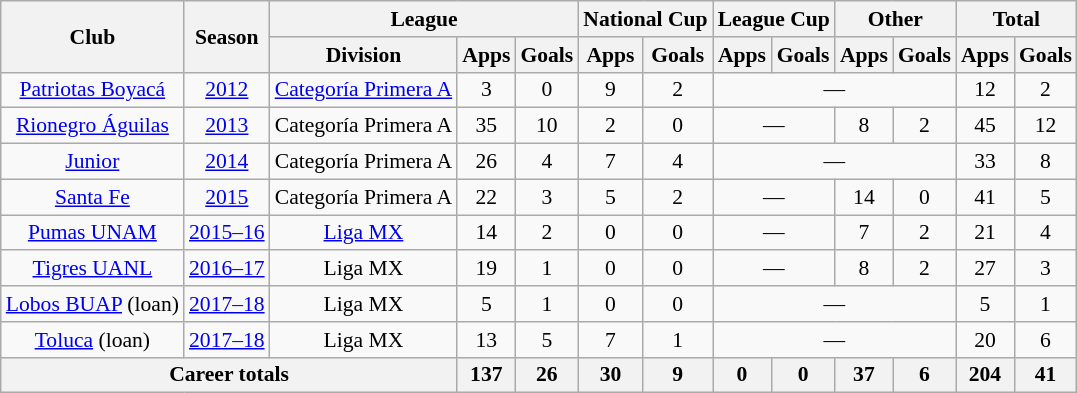<table class="wikitable" style="font-size:90%; text-align: center">
<tr>
<th rowspan=2>Club</th>
<th rowspan=2>Season</th>
<th colspan=3>League</th>
<th colspan=2>National Cup</th>
<th colspan=2>League Cup</th>
<th colspan=2>Other</th>
<th colspan=2>Total</th>
</tr>
<tr>
<th>Division</th>
<th>Apps</th>
<th>Goals</th>
<th>Apps</th>
<th>Goals</th>
<th>Apps</th>
<th>Goals</th>
<th>Apps</th>
<th>Goals</th>
<th>Apps</th>
<th>Goals</th>
</tr>
<tr>
<td><a href='#'>Patriotas Boyacá</a></td>
<td><a href='#'>2012</a></td>
<td><a href='#'>Categoría Primera A</a></td>
<td>3</td>
<td>0</td>
<td>9</td>
<td>2</td>
<td colspan=4>—</td>
<td>12</td>
<td>2</td>
</tr>
<tr>
<td><a href='#'>Rionegro Águilas</a></td>
<td><a href='#'>2013</a></td>
<td>Categoría Primera A</td>
<td>35</td>
<td>10</td>
<td>2</td>
<td>0</td>
<td colspan=2>—</td>
<td>8</td>
<td>2</td>
<td>45</td>
<td>12</td>
</tr>
<tr>
<td><a href='#'>Junior</a></td>
<td><a href='#'>2014</a></td>
<td>Categoría Primera A</td>
<td>26</td>
<td>4</td>
<td>7</td>
<td>4</td>
<td colspan=4>—</td>
<td>33</td>
<td>8</td>
</tr>
<tr>
<td><a href='#'>Santa Fe</a></td>
<td><a href='#'>2015</a></td>
<td>Categoría Primera A</td>
<td>22</td>
<td>3</td>
<td>5</td>
<td>2</td>
<td colspan=2>—</td>
<td>14</td>
<td>0</td>
<td>41</td>
<td>5</td>
</tr>
<tr>
<td><a href='#'>Pumas UNAM</a></td>
<td><a href='#'>2015–16</a></td>
<td><a href='#'>Liga MX</a></td>
<td>14</td>
<td>2</td>
<td>0</td>
<td>0</td>
<td colspan=2>—</td>
<td>7</td>
<td>2</td>
<td>21</td>
<td>4</td>
</tr>
<tr>
<td><a href='#'>Tigres UANL</a></td>
<td><a href='#'>2016–17</a></td>
<td>Liga MX</td>
<td>19</td>
<td>1</td>
<td>0</td>
<td>0</td>
<td colspan=2>—</td>
<td>8</td>
<td>2</td>
<td>27</td>
<td>3</td>
</tr>
<tr>
<td><a href='#'>Lobos BUAP</a> (loan)</td>
<td><a href='#'>2017–18</a></td>
<td>Liga MX</td>
<td>5</td>
<td>1</td>
<td>0</td>
<td>0</td>
<td colspan=4>—</td>
<td>5</td>
<td>1</td>
</tr>
<tr>
<td><a href='#'>Toluca</a> (loan)</td>
<td><a href='#'>2017–18</a></td>
<td>Liga MX</td>
<td>13</td>
<td>5</td>
<td>7</td>
<td>1</td>
<td colspan=4>—</td>
<td>20</td>
<td>6</td>
</tr>
<tr>
<th colspan=3>Career totals</th>
<th>137</th>
<th>26</th>
<th>30</th>
<th>9</th>
<th>0</th>
<th>0</th>
<th>37</th>
<th>6</th>
<th>204</th>
<th>41</th>
</tr>
</table>
